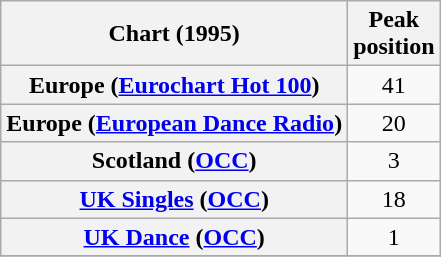<table class="wikitable sortable plainrowheaders">
<tr>
<th>Chart (1995)</th>
<th>Peak<br>position</th>
</tr>
<tr>
<th scope="row">Europe (<a href='#'>Eurochart Hot 100</a>)</th>
<td align="center">41</td>
</tr>
<tr>
<th scope="row">Europe (<a href='#'>European Dance Radio</a>)</th>
<td align="center">20</td>
</tr>
<tr>
<th scope="row">Scotland (<a href='#'>OCC</a>)</th>
<td align="center">3</td>
</tr>
<tr>
<th scope="row"><a href='#'>UK Singles</a> (<a href='#'>OCC</a>)</th>
<td align="center">18</td>
</tr>
<tr>
<th scope="row"><a href='#'>UK Dance</a> (<a href='#'>OCC</a>)</th>
<td align="center">1</td>
</tr>
<tr>
</tr>
</table>
